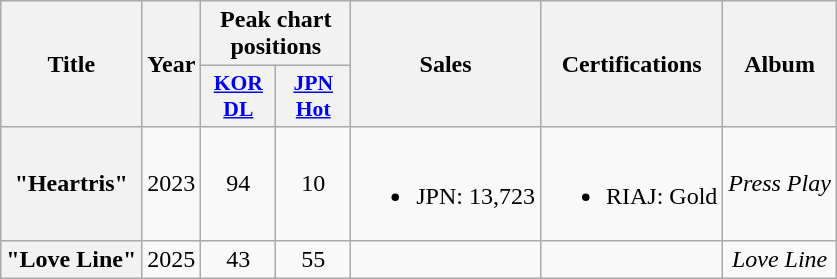<table class="wikitable plainrowheaders" style="text-align:center">
<tr>
<th scope="col" rowspan="2">Title</th>
<th scope="col" rowspan="2">Year</th>
<th scope="col" colspan="2">Peak chart positions</th>
<th scope="col" rowspan="2">Sales</th>
<th scope="col" rowspan="2">Certifications</th>
<th scope="col" rowspan="2">Album</th>
</tr>
<tr>
<th scope="col" style="width:3em;font-size:90%"><a href='#'>KOR<br>DL</a><br></th>
<th scope="col" style="width:3em;font-size:90%"><a href='#'>JPN<br>Hot</a><br></th>
</tr>
<tr>
<th scope="row">"Heartris"</th>
<td>2023</td>
<td>94</td>
<td>10</td>
<td><br><ul><li>JPN: 13,723 </li></ul></td>
<td><br><ul><li>RIAJ: Gold </li></ul></td>
<td><em>Press Play</em></td>
</tr>
<tr>
<th scope="row">"Love Line"</th>
<td>2025</td>
<td>43</td>
<td>55</td>
<td></td>
<td></td>
<td><em>Love Line</em></td>
</tr>
</table>
